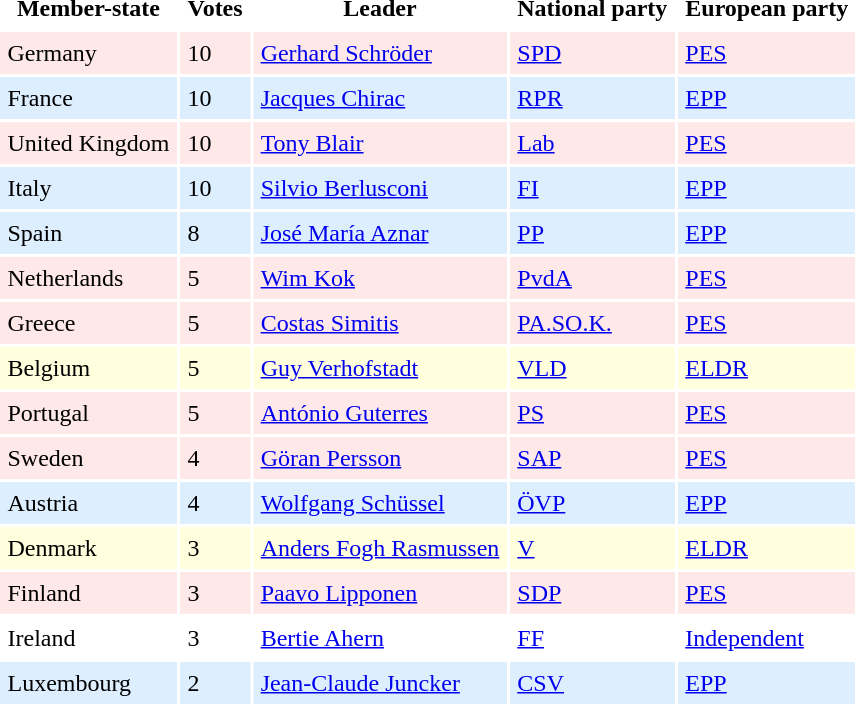<table border=0 cellpadding=5 cellspacing=2>
<tr ----bgcolor=lightgrey>
<th>Member-state</th>
<th>Votes</th>
<th>Leader</th>
<th>National party</th>
<th>European party</th>
</tr>
<tr ---- bgcolor=#FFE8E8>
<td>Germany</td>
<td>10</td>
<td><a href='#'>Gerhard Schröder</a></td>
<td><a href='#'>SPD</a></td>
<td><a href='#'>PES</a></td>
</tr>
<tr ---- bgcolor=#DDEEFF>
<td>France</td>
<td>10</td>
<td><a href='#'>Jacques Chirac</a></td>
<td><a href='#'>RPR</a></td>
<td><a href='#'>EPP</a></td>
</tr>
<tr ---- bgcolor=#FFE8E8>
<td>United Kingdom</td>
<td>10</td>
<td><a href='#'>Tony Blair</a></td>
<td><a href='#'>Lab</a></td>
<td><a href='#'>PES</a></td>
</tr>
<tr ---- bgcolor=#DDEEFF>
<td>Italy</td>
<td>10</td>
<td><a href='#'>Silvio Berlusconi</a></td>
<td><a href='#'>FI</a></td>
<td><a href='#'>EPP</a></td>
</tr>
<tr ---- bgcolor=#DDEEFF>
<td>Spain</td>
<td>8</td>
<td><a href='#'>José María Aznar</a></td>
<td><a href='#'>PP</a></td>
<td><a href='#'>EPP</a></td>
</tr>
<tr ---- bgcolor=#FFE8E8>
<td>Netherlands</td>
<td>5</td>
<td><a href='#'>Wim Kok</a></td>
<td><a href='#'>PvdA</a></td>
<td><a href='#'>PES</a></td>
</tr>
<tr ---- bgcolor=#FFE8E8>
<td>Greece</td>
<td>5</td>
<td><a href='#'>Costas Simitis</a></td>
<td><a href='#'>PA.SO.K.</a></td>
<td><a href='#'>PES</a></td>
</tr>
<tr ---- bgcolor=#FFFFDD>
<td>Belgium</td>
<td>5</td>
<td><a href='#'>Guy Verhofstadt</a></td>
<td><a href='#'>VLD</a></td>
<td><a href='#'>ELDR</a></td>
</tr>
<tr ---- bgcolor=#FFE8E8>
<td>Portugal</td>
<td>5</td>
<td><a href='#'>António Guterres</a></td>
<td><a href='#'>PS</a></td>
<td><a href='#'>PES</a></td>
</tr>
<tr ---- bgcolor=#FFE8E8>
<td>Sweden</td>
<td>4</td>
<td><a href='#'>Göran Persson</a></td>
<td><a href='#'>SAP</a></td>
<td><a href='#'>PES</a></td>
</tr>
<tr ---- bgcolor=#DDEEFF>
<td>Austria</td>
<td>4</td>
<td><a href='#'>Wolfgang Schüssel</a></td>
<td><a href='#'>ÖVP</a></td>
<td><a href='#'>EPP</a></td>
</tr>
<tr ---- bgcolor=#FFFFDD>
<td>Denmark</td>
<td>3</td>
<td><a href='#'>Anders Fogh Rasmussen</a></td>
<td><a href='#'>V</a></td>
<td><a href='#'>ELDR</a></td>
</tr>
<tr ---- bgcolor=#FFE8E8>
<td>Finland</td>
<td>3</td>
<td><a href='#'>Paavo Lipponen</a></td>
<td><a href='#'>SDP</a></td>
<td><a href='#'>PES</a></td>
</tr>
<tr ----bgcolor=lightgrey>
<td>Ireland</td>
<td>3</td>
<td><a href='#'>Bertie Ahern</a></td>
<td><a href='#'>FF</a></td>
<td><a href='#'>Independent</a></td>
</tr>
<tr ---- bgcolor=#DDEEFF>
<td>Luxembourg</td>
<td>2</td>
<td><a href='#'>Jean-Claude Juncker</a></td>
<td><a href='#'>CSV</a></td>
<td><a href='#'>EPP</a></td>
</tr>
</table>
